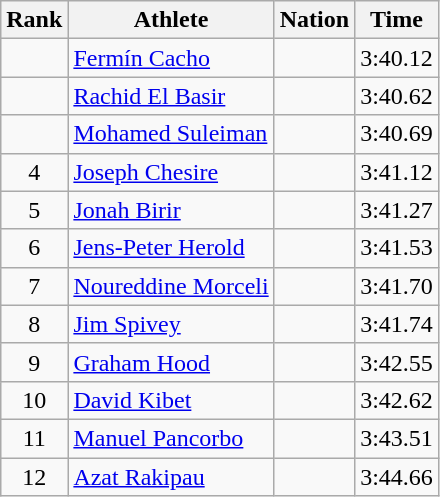<table class="wikitable sortable" style="text-align:center">
<tr>
<th>Rank</th>
<th>Athlete</th>
<th>Nation</th>
<th>Time</th>
</tr>
<tr>
<td></td>
<td align=left><a href='#'>Fermín Cacho</a></td>
<td align=left></td>
<td>3:40.12</td>
</tr>
<tr>
<td></td>
<td align=left><a href='#'>Rachid El Basir</a></td>
<td align=left></td>
<td>3:40.62</td>
</tr>
<tr>
<td></td>
<td align=left><a href='#'>Mohamed Suleiman</a></td>
<td align=left></td>
<td>3:40.69</td>
</tr>
<tr>
<td>4</td>
<td align=left><a href='#'>Joseph Chesire</a></td>
<td align=left></td>
<td>3:41.12</td>
</tr>
<tr>
<td>5</td>
<td align=left><a href='#'>Jonah Birir</a></td>
<td align=left></td>
<td>3:41.27</td>
</tr>
<tr>
<td>6</td>
<td align=left><a href='#'>Jens-Peter Herold</a></td>
<td align=left></td>
<td>3:41.53</td>
</tr>
<tr>
<td>7</td>
<td align=left><a href='#'>Noureddine Morceli</a></td>
<td align=left></td>
<td>3:41.70</td>
</tr>
<tr>
<td>8</td>
<td align=left><a href='#'>Jim Spivey</a></td>
<td align=left></td>
<td>3:41.74</td>
</tr>
<tr>
<td>9</td>
<td align=left><a href='#'>Graham Hood</a></td>
<td align=left></td>
<td>3:42.55</td>
</tr>
<tr>
<td>10</td>
<td align=left><a href='#'>David Kibet</a></td>
<td align=left></td>
<td>3:42.62</td>
</tr>
<tr>
<td>11</td>
<td align=left><a href='#'>Manuel Pancorbo</a></td>
<td align=left></td>
<td>3:43.51</td>
</tr>
<tr>
<td>12</td>
<td align=left><a href='#'>Azat Rakipau</a></td>
<td align=left></td>
<td>3:44.66</td>
</tr>
</table>
